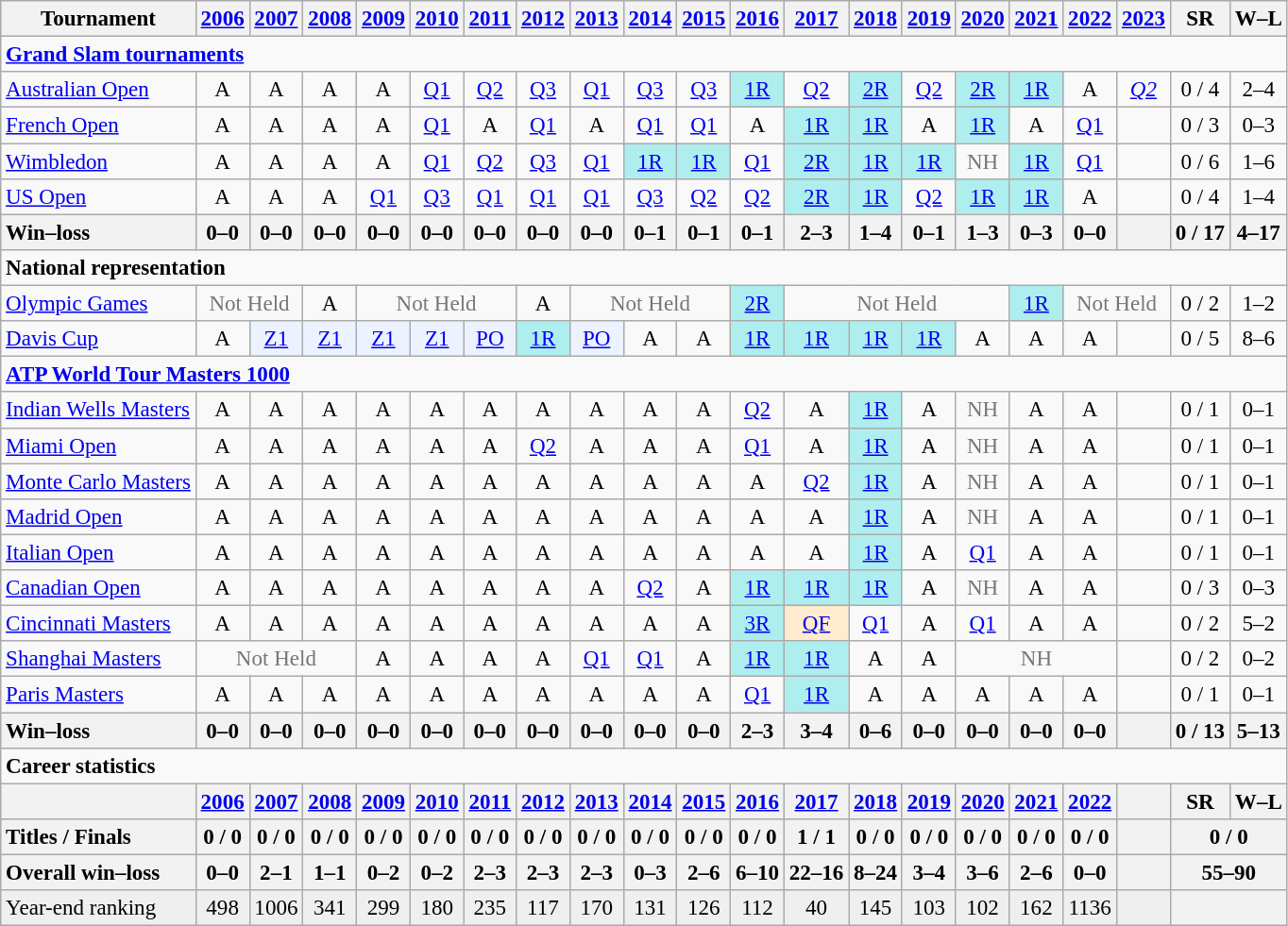<table class=wikitable style=text-align:center;font-size:96%>
<tr>
<th>Tournament</th>
<th><a href='#'>2006</a></th>
<th><a href='#'>2007</a></th>
<th><a href='#'>2008</a></th>
<th><a href='#'>2009</a></th>
<th><a href='#'>2010</a></th>
<th><a href='#'>2011</a></th>
<th><a href='#'>2012</a></th>
<th><a href='#'>2013</a></th>
<th><a href='#'>2014</a></th>
<th><a href='#'>2015</a></th>
<th><a href='#'>2016</a></th>
<th><a href='#'>2017</a></th>
<th><a href='#'>2018</a></th>
<th><a href='#'>2019</a></th>
<th><a href='#'>2020</a></th>
<th><a href='#'>2021</a></th>
<th><a href='#'>2022</a></th>
<th><a href='#'>2023</a></th>
<th>SR</th>
<th>W–L</th>
</tr>
<tr>
<td colspan="21" style="text-align:left"><strong><a href='#'>Grand Slam tournaments</a></strong></td>
</tr>
<tr>
<td style=text-align:left><a href='#'>Australian Open</a></td>
<td>A</td>
<td>A</td>
<td>A</td>
<td>A</td>
<td><a href='#'>Q1</a></td>
<td><a href='#'>Q2</a></td>
<td><a href='#'>Q3</a></td>
<td><a href='#'>Q1</a></td>
<td><a href='#'>Q3</a></td>
<td><a href='#'>Q3</a></td>
<td style=background:#afeeee><a href='#'>1R</a></td>
<td><a href='#'>Q2</a></td>
<td style=background:#afeeee><a href='#'>2R</a></td>
<td><a href='#'>Q2</a></td>
<td style=background:#afeeee><a href='#'>2R</a></td>
<td style=background:#afeeee><a href='#'>1R</a></td>
<td>A</td>
<td><em><a href='#'>Q2</a></em></td>
<td>0 / 4</td>
<td>2–4</td>
</tr>
<tr>
<td style=text-align:left><a href='#'>French Open</a></td>
<td>A</td>
<td>A</td>
<td>A</td>
<td>A</td>
<td><a href='#'>Q1</a></td>
<td>A</td>
<td><a href='#'>Q1</a></td>
<td>A</td>
<td><a href='#'>Q1</a></td>
<td><a href='#'>Q1</a></td>
<td>A</td>
<td style=background:#afeeee><a href='#'>1R</a></td>
<td style=background:#afeeee><a href='#'>1R</a></td>
<td>A</td>
<td style=background:#afeeee><a href='#'>1R</a></td>
<td>A</td>
<td><a href='#'>Q1</a></td>
<td></td>
<td>0 / 3</td>
<td>0–3</td>
</tr>
<tr>
<td style=text-align:left><a href='#'>Wimbledon</a></td>
<td>A</td>
<td>A</td>
<td>A</td>
<td>A</td>
<td><a href='#'>Q1</a></td>
<td><a href='#'>Q2</a></td>
<td><a href='#'>Q3</a></td>
<td><a href='#'>Q1</a></td>
<td style=background:#afeeee><a href='#'>1R</a></td>
<td style=background:#afeeee><a href='#'>1R</a></td>
<td><a href='#'>Q1</a></td>
<td style=background:#afeeee><a href='#'>2R</a></td>
<td style=background:#afeeee><a href='#'>1R</a></td>
<td style=background:#afeeee><a href='#'>1R</a></td>
<td style=color:#767676>NH</td>
<td style=background:#afeeee><a href='#'>1R</a></td>
<td><a href='#'>Q1</a></td>
<td></td>
<td>0 / 6</td>
<td>1–6</td>
</tr>
<tr>
<td style=text-align:left><a href='#'>US Open</a></td>
<td>A</td>
<td>A</td>
<td>A</td>
<td><a href='#'>Q1</a></td>
<td><a href='#'>Q3</a></td>
<td><a href='#'>Q1</a></td>
<td><a href='#'>Q1</a></td>
<td><a href='#'>Q1</a></td>
<td><a href='#'>Q3</a></td>
<td><a href='#'>Q2</a></td>
<td><a href='#'>Q2</a></td>
<td style=background:#afeeee><a href='#'>2R</a></td>
<td style=background:#afeeee><a href='#'>1R</a></td>
<td><a href='#'>Q2</a></td>
<td style=background:#afeeee><a href='#'>1R</a></td>
<td style=background:#afeeee><a href='#'>1R</a></td>
<td>A</td>
<td></td>
<td>0 / 4</td>
<td>1–4</td>
</tr>
<tr>
<th style=text-align:left>Win–loss</th>
<th>0–0</th>
<th>0–0</th>
<th>0–0</th>
<th>0–0</th>
<th>0–0</th>
<th>0–0</th>
<th>0–0</th>
<th>0–0</th>
<th>0–1</th>
<th>0–1</th>
<th>0–1</th>
<th>2–3</th>
<th>1–4</th>
<th>0–1</th>
<th>1–3</th>
<th>0–3</th>
<th>0–0</th>
<th></th>
<th>0 / 17</th>
<th>4–17</th>
</tr>
<tr>
<td colspan="21" style="text-align:left"><strong>National representation</strong></td>
</tr>
<tr>
<td style=text-align:left><a href='#'>Olympic Games</a></td>
<td colspan=2 style=color:#767676>Not Held</td>
<td>A</td>
<td colspan=3 style=color:#767676>Not Held</td>
<td>A</td>
<td colspan=3 style=color:#767676>Not Held</td>
<td style=background:#afeeee><a href='#'>2R</a></td>
<td colspan=4 style=color:#767676>Not Held</td>
<td style=background:#afeeee><a href='#'>1R</a></td>
<td colspan=2 style=color:#767676>Not Held</td>
<td>0 / 2</td>
<td>1–2</td>
</tr>
<tr>
<td style=text-align:left><a href='#'>Davis Cup</a></td>
<td>A</td>
<td style=background:#ecf2ff><a href='#'>Z1</a></td>
<td style=background:#ecf2ff><a href='#'>Z1</a></td>
<td style=background:#ecf2ff><a href='#'>Z1</a></td>
<td style=background:#ecf2ff><a href='#'>Z1</a></td>
<td style=background:#ecf2ff><a href='#'>PO</a></td>
<td style=background:#afeeee><a href='#'>1R</a></td>
<td style=background:#ecf2ff><a href='#'>PO</a></td>
<td>A</td>
<td>A</td>
<td style=background:#afeeee><a href='#'>1R</a></td>
<td style=background:#afeeee><a href='#'>1R</a></td>
<td style=background:#afeeee><a href='#'>1R</a></td>
<td style=background:#afeeee><a href='#'>1R</a></td>
<td>A</td>
<td>A</td>
<td>A</td>
<td></td>
<td>0 / 5</td>
<td>8–6</td>
</tr>
<tr>
<td colspan="21" style="text-align:left"><strong><a href='#'>ATP World Tour Masters 1000</a></strong></td>
</tr>
<tr>
<td style=text-align:left><a href='#'>Indian Wells Masters</a></td>
<td>A</td>
<td>A</td>
<td>A</td>
<td>A</td>
<td>A</td>
<td>A</td>
<td>A</td>
<td>A</td>
<td>A</td>
<td>A</td>
<td><a href='#'>Q2</a></td>
<td>A</td>
<td style=background:#afeeee><a href='#'>1R</a></td>
<td>A</td>
<td style="color:#767676">NH</td>
<td>A</td>
<td>A</td>
<td></td>
<td>0 / 1</td>
<td>0–1</td>
</tr>
<tr>
<td style=text-align:left><a href='#'>Miami Open</a></td>
<td>A</td>
<td>A</td>
<td>A</td>
<td>A</td>
<td>A</td>
<td>A</td>
<td><a href='#'>Q2</a></td>
<td>A</td>
<td>A</td>
<td>A</td>
<td><a href='#'>Q1</a></td>
<td>A</td>
<td style=background:#afeeee><a href='#'>1R</a></td>
<td>A</td>
<td style=color:#767676>NH</td>
<td>A</td>
<td>A</td>
<td></td>
<td>0 / 1</td>
<td>0–1</td>
</tr>
<tr>
<td style=text-align:left><a href='#'>Monte Carlo Masters</a></td>
<td>A</td>
<td>A</td>
<td>A</td>
<td>A</td>
<td>A</td>
<td>A</td>
<td>A</td>
<td>A</td>
<td>A</td>
<td>A</td>
<td>A</td>
<td><a href='#'>Q2</a></td>
<td style=background:#afeeee><a href='#'>1R</a></td>
<td>A</td>
<td style=color:#767676>NH</td>
<td>A</td>
<td>A</td>
<td></td>
<td>0 / 1</td>
<td>0–1</td>
</tr>
<tr>
<td style=text-align:left><a href='#'>Madrid Open</a></td>
<td>A</td>
<td>A</td>
<td>A</td>
<td>A</td>
<td>A</td>
<td>A</td>
<td>A</td>
<td>A</td>
<td>A</td>
<td>A</td>
<td>A</td>
<td>A</td>
<td style=background:#afeeee><a href='#'>1R</a></td>
<td>A</td>
<td style=color:#767676>NH</td>
<td>A</td>
<td>A</td>
<td></td>
<td>0 / 1</td>
<td>0–1</td>
</tr>
<tr>
<td style=text-align:left><a href='#'>Italian Open</a></td>
<td>A</td>
<td>A</td>
<td>A</td>
<td>A</td>
<td>A</td>
<td>A</td>
<td>A</td>
<td>A</td>
<td>A</td>
<td>A</td>
<td>A</td>
<td>A</td>
<td style=background:#afeeee><a href='#'>1R</a></td>
<td>A</td>
<td><a href='#'>Q1</a></td>
<td>A</td>
<td>A</td>
<td></td>
<td>0 / 1</td>
<td>0–1</td>
</tr>
<tr>
<td style=text-align:left><a href='#'>Canadian Open</a></td>
<td>A</td>
<td>A</td>
<td>A</td>
<td>A</td>
<td>A</td>
<td>A</td>
<td>A</td>
<td>A</td>
<td><a href='#'>Q2</a></td>
<td>A</td>
<td style=background:#afeeee><a href='#'>1R</a></td>
<td style=background:#afeeee><a href='#'>1R</a></td>
<td style=background:#afeeee><a href='#'>1R</a></td>
<td>A</td>
<td style=color:#767676>NH</td>
<td>A</td>
<td>A</td>
<td></td>
<td>0 / 3</td>
<td>0–3</td>
</tr>
<tr>
<td style=text-align:left><a href='#'>Cincinnati Masters</a></td>
<td>A</td>
<td>A</td>
<td>A</td>
<td>A</td>
<td>A</td>
<td>A</td>
<td>A</td>
<td>A</td>
<td>A</td>
<td>A</td>
<td style=background:#afeeee><a href='#'>3R</a></td>
<td style=background:#ffebcd><a href='#'>QF</a></td>
<td><a href='#'>Q1</a></td>
<td>A</td>
<td><a href='#'>Q1</a></td>
<td>A</td>
<td>A</td>
<td></td>
<td>0 / 2</td>
<td>5–2</td>
</tr>
<tr>
<td style=text-align:left><a href='#'>Shanghai Masters</a></td>
<td style=color:#767676 colspan=3>Not Held</td>
<td>A</td>
<td>A</td>
<td>A</td>
<td>A</td>
<td><a href='#'>Q1</a></td>
<td><a href='#'>Q1</a></td>
<td>A</td>
<td style=background:#afeeee><a href='#'>1R</a></td>
<td style=background:#afeeee><a href='#'>1R</a></td>
<td>A</td>
<td>A</td>
<td colspan="3" style="color:#767676">NH</td>
<td></td>
<td>0 / 2</td>
<td>0–2</td>
</tr>
<tr>
<td style=text-align:left><a href='#'>Paris Masters</a></td>
<td>A</td>
<td>A</td>
<td>A</td>
<td>A</td>
<td>A</td>
<td>A</td>
<td>A</td>
<td>A</td>
<td>A</td>
<td>A</td>
<td><a href='#'>Q1</a></td>
<td style=background:#afeeee><a href='#'>1R</a></td>
<td>A</td>
<td>A</td>
<td>A</td>
<td>A</td>
<td>A</td>
<td></td>
<td>0 / 1</td>
<td>0–1</td>
</tr>
<tr>
<th style=text-align:left>Win–loss</th>
<th>0–0</th>
<th>0–0</th>
<th>0–0</th>
<th>0–0</th>
<th>0–0</th>
<th>0–0</th>
<th>0–0</th>
<th>0–0</th>
<th>0–0</th>
<th>0–0</th>
<th>2–3</th>
<th>3–4</th>
<th>0–6</th>
<th>0–0</th>
<th>0–0</th>
<th>0–0</th>
<th>0–0</th>
<th></th>
<th>0 / 13</th>
<th>5–13</th>
</tr>
<tr>
<td colspan="21" style="text-align:left"><strong>Career statistics</strong></td>
</tr>
<tr>
<th></th>
<th><a href='#'>2006</a></th>
<th><a href='#'>2007</a></th>
<th><a href='#'>2008</a></th>
<th><a href='#'>2009</a></th>
<th><a href='#'>2010</a></th>
<th><a href='#'>2011</a></th>
<th><a href='#'>2012</a></th>
<th><a href='#'>2013</a></th>
<th><a href='#'>2014</a></th>
<th><a href='#'>2015</a></th>
<th><a href='#'>2016</a></th>
<th><a href='#'>2017</a></th>
<th><a href='#'>2018</a></th>
<th><a href='#'>2019</a></th>
<th><a href='#'>2020</a></th>
<th><a href='#'>2021</a></th>
<th><a href='#'>2022</a></th>
<th></th>
<th>SR</th>
<th>W–L</th>
</tr>
<tr>
<th style=text-align:left>Titles / Finals</th>
<th>0 / 0</th>
<th>0 / 0</th>
<th>0 / 0</th>
<th>0 / 0</th>
<th>0 / 0</th>
<th>0 / 0</th>
<th>0 / 0</th>
<th>0 / 0</th>
<th>0 / 0</th>
<th>0 / 0</th>
<th>0 / 0</th>
<th>1 / 1</th>
<th>0 / 0</th>
<th>0 / 0</th>
<th>0 / 0</th>
<th>0 / 0</th>
<th>0 / 0</th>
<th></th>
<th colspan=2>0 / 0</th>
</tr>
<tr>
<th style=text-align:left>Overall win–loss</th>
<th>0–0</th>
<th>2–1</th>
<th>1–1</th>
<th>0–2</th>
<th>0–2</th>
<th>2–3</th>
<th>2–3</th>
<th>2–3</th>
<th>0–3</th>
<th>2–6</th>
<th>6–10</th>
<th>22–16</th>
<th>8–24</th>
<th>3–4</th>
<th>3–6</th>
<th>2–6</th>
<th>0–0</th>
<th></th>
<th colspan=2>55–90</th>
</tr>
<tr style=background:#efefef>
<td style=text-align:left>Year-end ranking</td>
<td>498</td>
<td>1006</td>
<td>341</td>
<td>299</td>
<td>180</td>
<td>235</td>
<td>117</td>
<td>170</td>
<td>131</td>
<td>126</td>
<td>112</td>
<td>40</td>
<td>145</td>
<td>103</td>
<td>102</td>
<td>162</td>
<td>1136</td>
<td></td>
<th colspan=2></th>
</tr>
</table>
